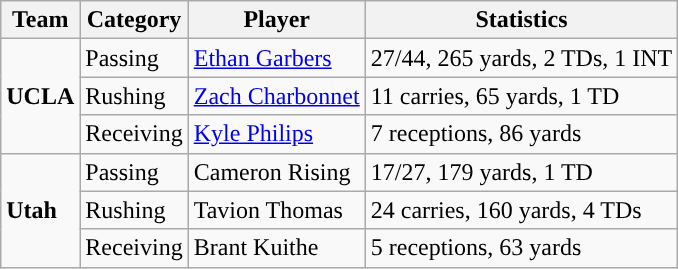<table class="wikitable" style="float: left;">
<tr>
<th>Team</th>
<th>Category</th>
<th>Player</th>
<th>Statistics</th>
</tr>
<tr>
<td rowspan=3><strong>UCLA</strong></td>
<td>Passing</td>
<td><a href='#'>Ethan Garbers</a></td>
<td>27/44, 265 yards, 2 TDs, 1 INT</td>
</tr>
<tr>
<td>Rushing</td>
<td><a href='#'>Zach Charbonnet</a></td>
<td>11 carries, 65 yards, 1 TD</td>
</tr>
<tr>
<td>Receiving</td>
<td><a href='#'>Kyle Philips</a></td>
<td>7 receptions, 86 yards</td>
</tr>
<tr>
<td rowspan=3><strong>Utah</strong></td>
<td>Passing</td>
<td>Cameron Rising</td>
<td>17/27, 179 yards, 1 TD</td>
</tr>
<tr>
<td>Rushing</td>
<td>Tavion Thomas</td>
<td>24 carries, 160 yards, 4 TDs</td>
</tr>
<tr>
<td>Receiving</td>
<td>Brant Kuithe</td>
<td>5 receptions, 63 yards</td>
</tr>
</table>
